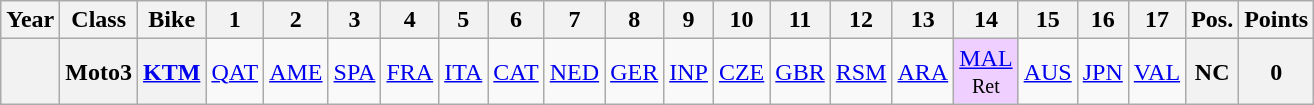<table class="wikitable" style="text-align:center">
<tr>
<th>Year</th>
<th>Class</th>
<th>Bike</th>
<th>1</th>
<th>2</th>
<th>3</th>
<th>4</th>
<th>5</th>
<th>6</th>
<th>7</th>
<th>8</th>
<th>9</th>
<th>10</th>
<th>11</th>
<th>12</th>
<th>13</th>
<th>14</th>
<th>15</th>
<th>16</th>
<th>17</th>
<th>Pos.</th>
<th>Points</th>
</tr>
<tr>
<th></th>
<th>Moto3</th>
<th><a href='#'>KTM</a></th>
<td><a href='#'>QAT</a></td>
<td><a href='#'>AME</a></td>
<td><a href='#'>SPA</a></td>
<td><a href='#'>FRA</a></td>
<td><a href='#'>ITA</a></td>
<td><a href='#'>CAT</a></td>
<td><a href='#'>NED</a></td>
<td><a href='#'>GER</a></td>
<td><a href='#'>INP</a></td>
<td><a href='#'>CZE</a></td>
<td><a href='#'>GBR</a></td>
<td><a href='#'>RSM</a></td>
<td><a href='#'>ARA</a></td>
<td style="background:#efcfff;"><a href='#'>MAL</a><br><small>Ret</small></td>
<td><a href='#'>AUS</a></td>
<td><a href='#'>JPN</a></td>
<td><a href='#'>VAL</a></td>
<th>NC</th>
<th>0</th>
</tr>
</table>
